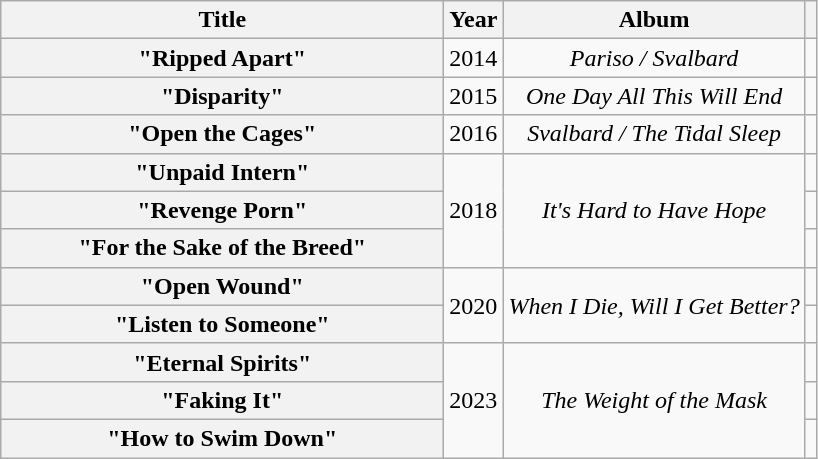<table class="wikitable plainrowheaders" style="text-align:center;">
<tr>
<th scope="col" style="width:18em;">Title</th>
<th scope="col">Year</th>
<th scope="col">Album</th>
<th scope="col"></th>
</tr>
<tr>
<th scope="row">"Ripped Apart"</th>
<td>2014</td>
<td><em>Pariso / Svalbard</em></td>
<td></td>
</tr>
<tr>
<th scope="row">"Disparity"</th>
<td>2015</td>
<td><em>One Day All This Will End</em></td>
<td></td>
</tr>
<tr>
<th scope="row">"Open the Cages"</th>
<td>2016</td>
<td><em>Svalbard / The Tidal Sleep</em></td>
<td></td>
</tr>
<tr>
<th scope="row">"Unpaid Intern"</th>
<td rowspan="3">2018</td>
<td rowspan="3"><em>It's Hard to Have Hope</em></td>
<td></td>
</tr>
<tr>
<th scope="row">"Revenge Porn"</th>
<td></td>
</tr>
<tr>
<th scope="row">"For the Sake of the Breed"</th>
<td></td>
</tr>
<tr>
<th scope="row">"Open Wound"</th>
<td rowspan="2">2020</td>
<td rowspan="2"><em>When I Die, Will I Get Better?</em></td>
<td></td>
</tr>
<tr>
<th scope="row">"Listen to Someone"</th>
<td></td>
</tr>
<tr>
<th scope="row">"Eternal Spirits"</th>
<td rowspan="3">2023</td>
<td rowspan="3"><em>The Weight of the Mask</em></td>
<td></td>
</tr>
<tr>
<th scope="row">"Faking It"</th>
<td></td>
</tr>
<tr>
<th scope="row">"How to Swim Down"</th>
<td></td>
</tr>
</table>
